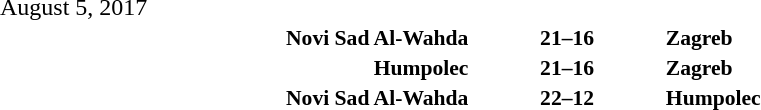<table style="width:100%;" cellspacing="1">
<tr>
<th width=25%></th>
<th width=2%></th>
<th width=6%></th>
<th width=2%></th>
<th width=25%></th>
</tr>
<tr>
<td>August 5, 2017</td>
</tr>
<tr style=font-size:90%>
<td align=right><strong>Novi Sad Al-Wahda </strong></td>
<td></td>
<td align=center><strong>21–16</strong></td>
<td></td>
<td><strong> Zagreb</strong></td>
<td></td>
</tr>
<tr style=font-size:90%>
<td align=right><strong>Humpolec </strong></td>
<td></td>
<td align=center><strong>21–16</strong></td>
<td></td>
<td><strong> Zagreb</strong></td>
<td></td>
</tr>
<tr style=font-size:90%>
<td align=right><strong>Novi Sad Al-Wahda </strong></td>
<td></td>
<td align=center><strong>22–12</strong></td>
<td></td>
<td><strong> Humpolec</strong></td>
<td></td>
</tr>
</table>
